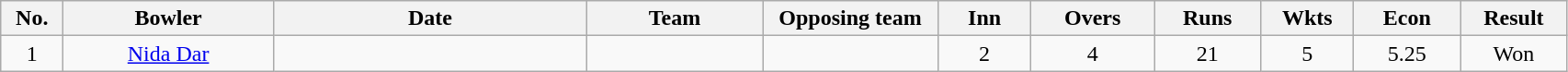<table class="wikitable sortable" style="font-size:100%">
<tr align=center>
<th scope="col" width="38">No.</th>
<th scope="col" width="145">Bowler</th>
<th scope="col" width="220">Date</th>
<th scope="col" width="120">Team</th>
<th scope="col" width="120">Opposing team</th>
<th scope="col" width="60">Inn</th>
<th scope="col" width="82">Overs</th>
<th scope="col" width="70">Runs</th>
<th scope="col" width="60">Wkts</th>
<th scope="col" width="70">Econ</th>
<th scope="col" width="70">Result</th>
</tr>
<tr align="center">
<td scope="row">1</td>
<td><a href='#'>Nida Dar</a></td>
<td></td>
<td></td>
<td></td>
<td>2</td>
<td>4</td>
<td>21</td>
<td>5</td>
<td>5.25</td>
<td>Won</td>
</tr>
</table>
